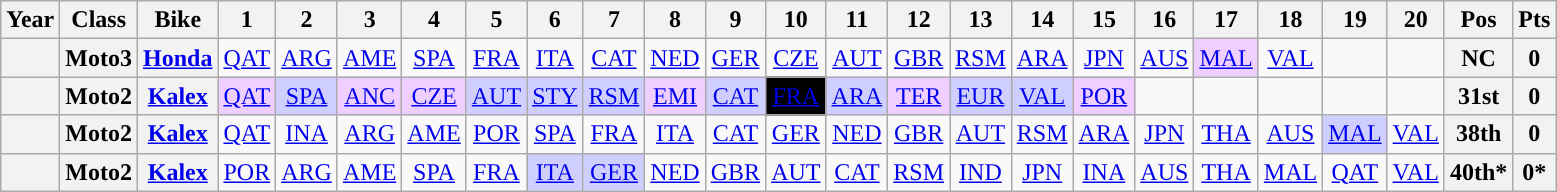<table class="wikitable" style="text-align:center">
<tr>
<th>Year</th>
<th>Class</th>
<th>Bike</th>
<th>1</th>
<th>2</th>
<th>3</th>
<th>4</th>
<th>5</th>
<th>6</th>
<th>7</th>
<th>8</th>
<th>9</th>
<th>10</th>
<th>11</th>
<th>12</th>
<th>13</th>
<th>14</th>
<th>15</th>
<th>16</th>
<th>17</th>
<th>18</th>
<th>19</th>
<th>20</th>
<th>Pos</th>
<th>Pts</th>
</tr>
<tr>
<th></th>
<th>Moto3</th>
<th><a href='#'>Honda</a></th>
<td><a href='#'>QAT</a></td>
<td><a href='#'>ARG</a></td>
<td><a href='#'>AME</a></td>
<td><a href='#'>SPA</a></td>
<td><a href='#'>FRA</a></td>
<td><a href='#'>ITA</a></td>
<td><a href='#'>CAT</a></td>
<td><a href='#'>NED</a></td>
<td><a href='#'>GER</a></td>
<td><a href='#'>CZE</a></td>
<td><a href='#'>AUT</a></td>
<td><a href='#'>GBR</a></td>
<td><a href='#'>RSM</a></td>
<td><a href='#'>ARA</a></td>
<td><a href='#'>JPN</a></td>
<td><a href='#'>AUS</a></td>
<td style="background:#efcfff;"><a href='#'>MAL</a><br></td>
<td><a href='#'>VAL</a></td>
<td></td>
<td></td>
<th>NC</th>
<th>0</th>
</tr>
<tr>
<th></th>
<th>Moto2</th>
<th><a href='#'>Kalex</a></th>
<td style="background:#efcfff;"><a href='#'>QAT</a><br></td>
<td style="background:#cfcfff;"><a href='#'>SPA</a><br></td>
<td style="background:#efcfff;"><a href='#'>ANC</a><br></td>
<td style="background:#efcfff;"><a href='#'>CZE</a><br></td>
<td style="background:#cfcfff;"><a href='#'>AUT</a><br></td>
<td style="background:#cfcfff;"><a href='#'>STY</a><br></td>
<td style="background:#cfcfff;"><a href='#'>RSM</a><br></td>
<td style="background:#efcfff;"><a href='#'>EMI</a><br></td>
<td style="background:#cfcfff;"><a href='#'>CAT</a><br></td>
<td style="background:black;color:white;"><a href='#'><span>FRA</span></a><br></td>
<td style="background:#cfcfff;"><a href='#'>ARA</a><br></td>
<td style="background:#efcfff;"><a href='#'>TER</a><br></td>
<td style="background:#cfcfff;"><a href='#'>EUR</a><br></td>
<td style="background:#cfcfff;"><a href='#'>VAL</a><br></td>
<td style="background:#efcfff;"><a href='#'>POR</a><br></td>
<td></td>
<td></td>
<td></td>
<td></td>
<td></td>
<th>31st</th>
<th>0</th>
</tr>
<tr>
<th align="left"></th>
<th align="left">Moto2</th>
<th align="left"><a href='#'>Kalex</a></th>
<td><a href='#'>QAT</a></td>
<td><a href='#'>INA</a></td>
<td><a href='#'>ARG</a></td>
<td><a href='#'>AME</a></td>
<td><a href='#'>POR</a></td>
<td><a href='#'>SPA</a></td>
<td><a href='#'>FRA</a></td>
<td><a href='#'>ITA</a></td>
<td><a href='#'>CAT</a></td>
<td><a href='#'>GER</a></td>
<td><a href='#'>NED</a></td>
<td><a href='#'>GBR</a></td>
<td><a href='#'>AUT</a></td>
<td><a href='#'>RSM</a></td>
<td><a href='#'>ARA</a></td>
<td><a href='#'>JPN</a></td>
<td><a href='#'>THA</a></td>
<td><a href='#'>AUS</a></td>
<td style="background:#cfcfff;"><a href='#'>MAL</a><br></td>
<td><a href='#'>VAL</a></td>
<th>38th</th>
<th>0</th>
</tr>
<tr>
<th align="left"></th>
<th align="left">Moto2</th>
<th align="left"><a href='#'>Kalex</a></th>
<td><a href='#'>POR</a></td>
<td><a href='#'>ARG</a></td>
<td><a href='#'>AME</a></td>
<td><a href='#'>SPA</a></td>
<td><a href='#'>FRA</a></td>
<td style="background:#cfcfff;"><a href='#'>ITA</a><br></td>
<td style="background:#cfcfff;"><a href='#'>GER</a><br></td>
<td><a href='#'>NED</a><br></td>
<td><a href='#'>GBR</a><br></td>
<td><a href='#'>AUT</a><br></td>
<td><a href='#'>CAT</a><br></td>
<td><a href='#'>RSM</a><br></td>
<td><a href='#'>IND</a><br></td>
<td><a href='#'>JPN</a><br></td>
<td><a href='#'>INA</a><br></td>
<td><a href='#'>AUS</a><br></td>
<td><a href='#'>THA</a><br></td>
<td><a href='#'>MAL</a><br></td>
<td><a href='#'>QAT</a><br></td>
<td><a href='#'>VAL</a><br></td>
<th>40th*</th>
<th>0*</th>
</tr>
</table>
